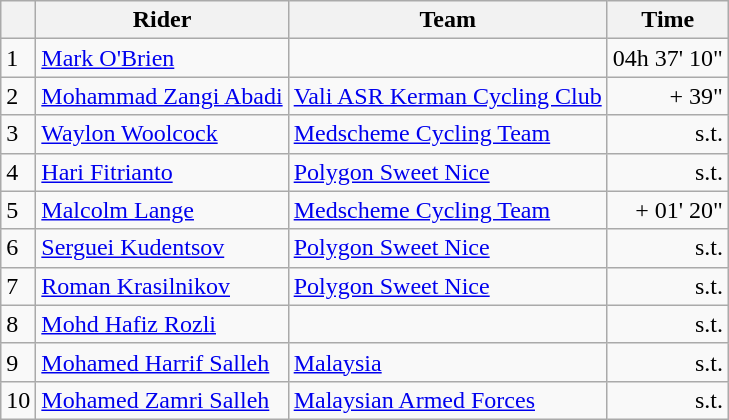<table class=wikitable>
<tr>
<th></th>
<th>Rider</th>
<th>Team</th>
<th>Time</th>
</tr>
<tr>
<td>1</td>
<td> <a href='#'>Mark O'Brien</a></td>
<td></td>
<td align=right>04h 37' 10"</td>
</tr>
<tr>
<td>2</td>
<td> <a href='#'>Mohammad Zangi Abadi</a></td>
<td><a href='#'>Vali ASR Kerman Cycling Club</a></td>
<td align=right>+ 39"</td>
</tr>
<tr>
<td>3</td>
<td> <a href='#'>Waylon Woolcock</a></td>
<td><a href='#'>Medscheme Cycling Team</a></td>
<td align=right>s.t.</td>
</tr>
<tr>
<td>4</td>
<td> <a href='#'>Hari Fitrianto</a></td>
<td><a href='#'>Polygon Sweet Nice</a></td>
<td align=right>s.t.</td>
</tr>
<tr>
<td>5</td>
<td> <a href='#'>Malcolm Lange</a> </td>
<td><a href='#'>Medscheme Cycling Team</a></td>
<td align=right>+ 01' 20"</td>
</tr>
<tr>
<td>6</td>
<td> <a href='#'>Serguei Kudentsov</a></td>
<td><a href='#'>Polygon Sweet Nice</a></td>
<td align=right>s.t.</td>
</tr>
<tr>
<td>7</td>
<td> <a href='#'>Roman Krasilnikov</a></td>
<td><a href='#'>Polygon Sweet Nice</a></td>
<td align=right>s.t.</td>
</tr>
<tr>
<td>8</td>
<td> <a href='#'>Mohd Hafiz Rozli</a></td>
<td></td>
<td align=right>s.t.</td>
</tr>
<tr>
<td>9</td>
<td> <a href='#'>Mohamed Harrif Salleh</a></td>
<td><a href='#'>Malaysia</a></td>
<td align=right>s.t.</td>
</tr>
<tr>
<td>10</td>
<td> <a href='#'>Mohamed Zamri Salleh</a></td>
<td><a href='#'>Malaysian Armed Forces</a></td>
<td align=right>s.t.</td>
</tr>
</table>
